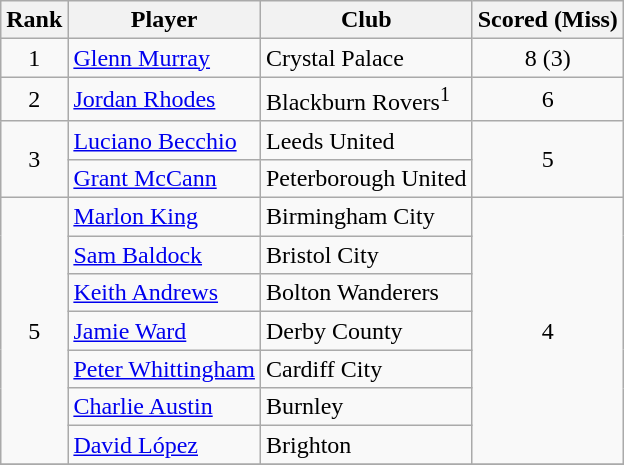<table class="wikitable" style="text-align:center">
<tr>
<th>Rank</th>
<th>Player</th>
<th>Club</th>
<th>Scored (Miss)</th>
</tr>
<tr>
<td>1</td>
<td align="left"><a href='#'>Glenn Murray</a></td>
<td align="left">Crystal Palace</td>
<td>8 (3)</td>
</tr>
<tr>
<td>2</td>
<td align="left"><a href='#'>Jordan Rhodes</a></td>
<td align="left">Blackburn Rovers<sup>1</sup></td>
<td>6</td>
</tr>
<tr>
<td rowspan="2">3</td>
<td align="left"><a href='#'>Luciano Becchio</a></td>
<td align="left">Leeds United</td>
<td rowspan="2">5</td>
</tr>
<tr>
<td align="left"><a href='#'>Grant McCann</a></td>
<td align="left">Peterborough United</td>
</tr>
<tr>
<td rowspan="7">5</td>
<td align="left"><a href='#'>Marlon King</a></td>
<td align="left">Birmingham City</td>
<td rowspan="7">4</td>
</tr>
<tr>
<td align="left"><a href='#'>Sam Baldock</a></td>
<td align="left">Bristol City</td>
</tr>
<tr>
<td align="left"><a href='#'>Keith Andrews</a></td>
<td align="left">Bolton Wanderers</td>
</tr>
<tr>
<td align="left"><a href='#'>Jamie Ward</a></td>
<td align="left">Derby County</td>
</tr>
<tr>
<td align="left"><a href='#'>Peter Whittingham</a></td>
<td align="left">Cardiff City</td>
</tr>
<tr>
<td align="left"><a href='#'>Charlie Austin</a></td>
<td align="left">Burnley</td>
</tr>
<tr>
<td align="left"><a href='#'>David López</a></td>
<td align="left">Brighton</td>
</tr>
<tr>
</tr>
</table>
